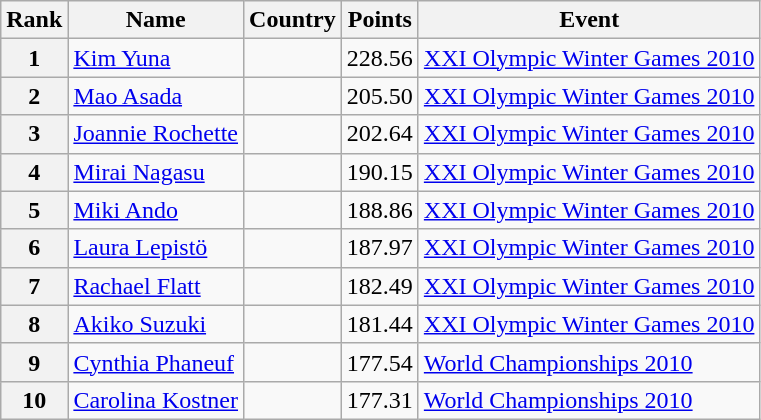<table class="wikitable sortable">
<tr>
<th>Rank</th>
<th>Name</th>
<th>Country</th>
<th>Points</th>
<th>Event</th>
</tr>
<tr>
<th>1</th>
<td><a href='#'>Kim Yuna</a></td>
<td></td>
<td>228.56</td>
<td><a href='#'>XXI Olympic Winter Games 2010</a></td>
</tr>
<tr>
<th>2</th>
<td><a href='#'>Mao Asada</a></td>
<td></td>
<td>205.50</td>
<td><a href='#'>XXI Olympic Winter Games 2010</a></td>
</tr>
<tr>
<th>3</th>
<td><a href='#'>Joannie Rochette</a></td>
<td></td>
<td>202.64</td>
<td><a href='#'>XXI Olympic Winter Games 2010</a></td>
</tr>
<tr>
<th>4</th>
<td><a href='#'>Mirai Nagasu</a></td>
<td></td>
<td>190.15</td>
<td><a href='#'>XXI Olympic Winter Games 2010</a></td>
</tr>
<tr>
<th>5</th>
<td><a href='#'>Miki Ando</a></td>
<td></td>
<td>188.86</td>
<td><a href='#'>XXI Olympic Winter Games 2010</a></td>
</tr>
<tr>
<th>6</th>
<td><a href='#'>Laura Lepistö</a></td>
<td></td>
<td>187.97</td>
<td><a href='#'>XXI Olympic Winter Games 2010</a></td>
</tr>
<tr>
<th>7</th>
<td><a href='#'>Rachael Flatt</a></td>
<td></td>
<td>182.49</td>
<td><a href='#'>XXI Olympic Winter Games 2010</a></td>
</tr>
<tr>
<th>8</th>
<td><a href='#'>Akiko Suzuki</a></td>
<td></td>
<td>181.44</td>
<td><a href='#'>XXI Olympic Winter Games 2010</a></td>
</tr>
<tr>
<th>9</th>
<td><a href='#'>Cynthia Phaneuf</a></td>
<td></td>
<td>177.54</td>
<td><a href='#'>World Championships 2010</a></td>
</tr>
<tr>
<th>10</th>
<td><a href='#'>Carolina Kostner</a></td>
<td></td>
<td>177.31</td>
<td><a href='#'>World Championships 2010</a></td>
</tr>
</table>
